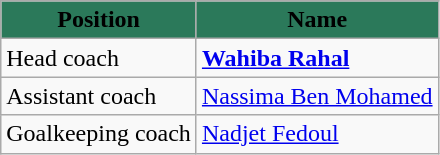<table class="wikitable sortable" style="text-align:center">
<tr>
<th style="background-color:#2B795A;"><span>Position</span></th>
<th style="background-color:#2B795A;"><span>Name</span></th>
</tr>
<tr>
<td style="text-align:left;">Head coach</td>
<td style="text-align:left;"> <strong><a href='#'>Wahiba Rahal</a></strong></td>
</tr>
<tr>
<td style="text-align:left;">Assistant coach</td>
<td style="text-align:left;"> <a href='#'>Nassima Ben Mohamed</a></td>
</tr>
<tr>
<td style="text-align:left;">Goalkeeping coach</td>
<td style="text-align:left;"> <a href='#'>Nadjet Fedoul</a></td>
</tr>
</table>
